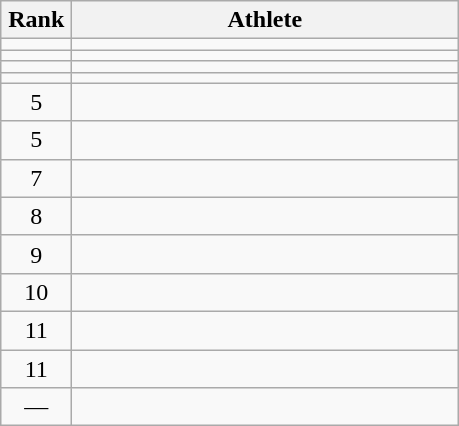<table class="wikitable" style="text-align: center;">
<tr>
<th width=40>Rank</th>
<th width=250>Athlete</th>
</tr>
<tr>
<td></td>
<td align=left></td>
</tr>
<tr>
<td></td>
<td align=left></td>
</tr>
<tr>
<td></td>
<td align=left></td>
</tr>
<tr>
<td></td>
<td align=left></td>
</tr>
<tr>
<td>5</td>
<td align=left></td>
</tr>
<tr>
<td>5</td>
<td align=left></td>
</tr>
<tr>
<td>7</td>
<td align=left></td>
</tr>
<tr>
<td>8</td>
<td align=left></td>
</tr>
<tr>
<td>9</td>
<td align=left></td>
</tr>
<tr>
<td>10</td>
<td align=left></td>
</tr>
<tr>
<td>11</td>
<td align=left></td>
</tr>
<tr>
<td>11</td>
<td align=left></td>
</tr>
<tr>
<td>—</td>
<td align=left></td>
</tr>
</table>
